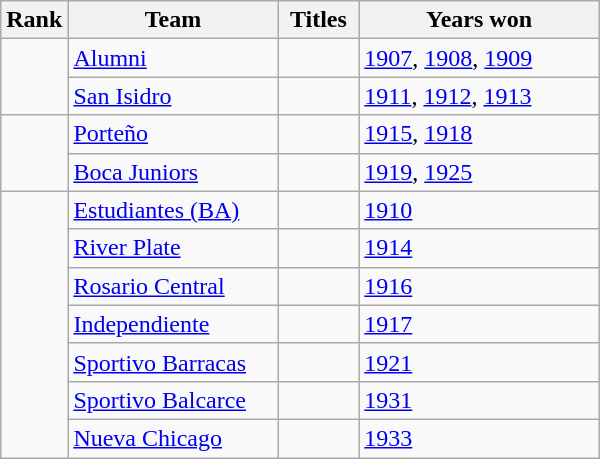<table class="wikitable sortable" style="text-align:left" width="400">
<tr>
<th>Rank</th>
<th width=150px>Team</th>
<th width=50px>Titles</th>
<th width=200px>Years won</th>
</tr>
<tr>
<td rowspan="2"></td>
<td><a href='#'>Alumni</a></td>
<td></td>
<td><a href='#'>1907</a>, <a href='#'>1908</a>, <a href='#'>1909</a></td>
</tr>
<tr>
<td><a href='#'>San Isidro</a></td>
<td></td>
<td><a href='#'>1911</a>, <a href='#'>1912</a>, <a href='#'>1913</a></td>
</tr>
<tr>
<td rowspan="2"></td>
<td><a href='#'>Porteño</a></td>
<td></td>
<td><a href='#'>1915</a>, <a href='#'>1918</a></td>
</tr>
<tr>
<td><a href='#'>Boca Juniors</a></td>
<td></td>
<td><a href='#'>1919</a>, <a href='#'>1925</a></td>
</tr>
<tr>
<td rowspan="7"></td>
<td><a href='#'>Estudiantes (BA)</a></td>
<td></td>
<td><a href='#'>1910</a></td>
</tr>
<tr>
<td><a href='#'>River Plate</a></td>
<td></td>
<td><a href='#'>1914</a></td>
</tr>
<tr>
<td><a href='#'>Rosario Central</a></td>
<td></td>
<td><a href='#'>1916</a></td>
</tr>
<tr>
<td><a href='#'>Independiente</a></td>
<td></td>
<td><a href='#'>1917</a></td>
</tr>
<tr>
<td><a href='#'>Sportivo Barracas</a></td>
<td></td>
<td><a href='#'>1921</a></td>
</tr>
<tr>
<td><a href='#'>Sportivo Balcarce</a></td>
<td></td>
<td><a href='#'>1931</a></td>
</tr>
<tr>
<td><a href='#'>Nueva Chicago</a></td>
<td></td>
<td><a href='#'>1933</a></td>
</tr>
</table>
